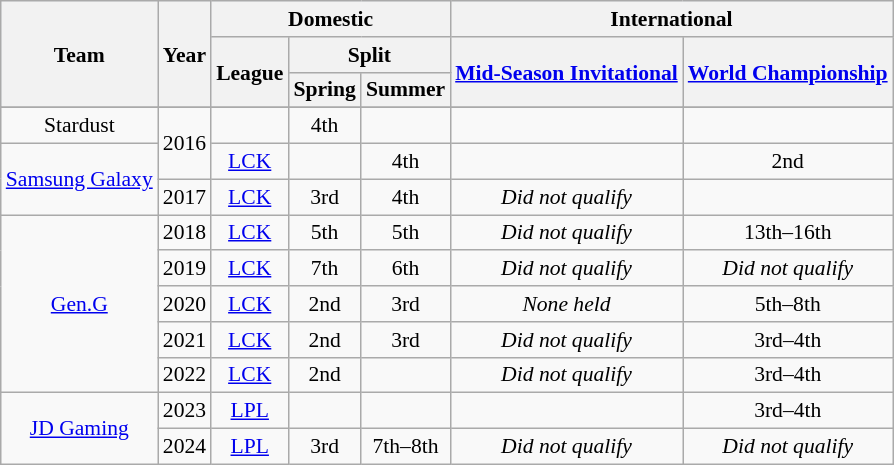<table class="wikitable" style="font-size:90%; text-align:center;">
<tr style="background:#f0f6ff;">
<th rowspan=3>Team</th>
<th rowspan=3>Year</th>
<th colspan=3>Domestic</th>
<th colspan=2>International</th>
</tr>
<tr>
<th rowspan=2>League</th>
<th colspan=2>Split</th>
<th rowspan=2><a href='#'>Mid-Season Invitational</a></th>
<th rowspan=2><a href='#'>World Championship</a></th>
</tr>
<tr>
<th>Spring</th>
<th>Summer</th>
</tr>
<tr>
</tr>
<tr>
<td>Stardust</td>
<td rowspan="2">2016</td>
<td></td>
<td>4th</td>
<td></td>
<td></td>
<td></td>
</tr>
<tr>
<td rowspan="2"><a href='#'>Samsung Galaxy</a></td>
<td><a href='#'>LCK</a></td>
<td></td>
<td>4th</td>
<td></td>
<td>2nd</td>
</tr>
<tr>
<td>2017</td>
<td><a href='#'>LCK</a></td>
<td>3rd</td>
<td>4th</td>
<td><em>Did not qualify</em></td>
<td></td>
</tr>
<tr>
<td rowspan="5"><a href='#'>Gen.G</a></td>
<td>2018</td>
<td><a href='#'>LCK</a></td>
<td>5th</td>
<td>5th</td>
<td><em>Did not qualify</em></td>
<td>13th–16th</td>
</tr>
<tr>
<td>2019</td>
<td><a href='#'>LCK</a></td>
<td>7th</td>
<td>6th</td>
<td><em>Did not qualify</em></td>
<td><em>Did not qualify</em></td>
</tr>
<tr>
<td>2020</td>
<td><a href='#'>LCK</a></td>
<td>2nd</td>
<td>3rd</td>
<td><em>None held</em></td>
<td>5th–8th</td>
</tr>
<tr>
<td>2021</td>
<td><a href='#'>LCK</a></td>
<td>2nd</td>
<td>3rd</td>
<td><em>Did not qualify</em></td>
<td>3rd–4th</td>
</tr>
<tr>
<td>2022</td>
<td><a href='#'>LCK</a></td>
<td>2nd</td>
<td></td>
<td><em>Did not qualify</em></td>
<td>3rd–4th</td>
</tr>
<tr>
<td rowspan="2"><a href='#'>JD Gaming</a></td>
<td>2023</td>
<td><a href='#'>LPL</a></td>
<td></td>
<td></td>
<td></td>
<td>3rd–4th</td>
</tr>
<tr>
<td>2024</td>
<td><a href='#'>LPL</a></td>
<td>3rd</td>
<td>7th–8th</td>
<td><em>Did not qualify</em></td>
<td><em>Did not qualify</em></td>
</tr>
</table>
